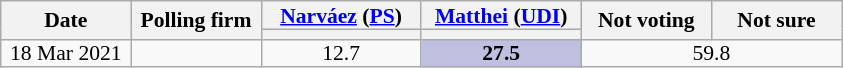<table class="wikitable sortable mw-collapsible mw-collapsed" style=text-align:center;font-size:90%;line-height:12px>
<tr>
<th rowspan=2 width=80px>Date</th>
<th rowspan=2 width=80px>Polling firm</th>
<th width=100px><a href='#'>Narváez</a> (<a href='#'>PS</a>)</th>
<th width=100px><a href='#'>Matthei</a> (<a href='#'>UDI</a>)</th>
<th rowspan=2 width=80px>Not voting</th>
<th rowspan=2 width=80px>Not sure</th>
</tr>
<tr>
<th style=background:></th>
<th style=background:></th>
</tr>
<tr>
<td>18 Mar 2021</td>
<td></td>
<td>12.7</td>
<td style="background:#BFBFDF;"><strong>27.5</strong></td>
<td colspan="2">59.8</td>
</tr>
</table>
